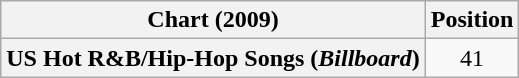<table class="wikitable plainrowheaders">
<tr>
<th scope="col">Chart (2009)</th>
<th scope="col">Position</th>
</tr>
<tr>
<th scope="row">US Hot R&B/Hip-Hop Songs (<em>Billboard</em>)</th>
<td align="center">41</td>
</tr>
</table>
